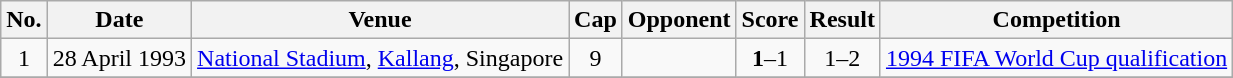<table class="wikitable sortable">
<tr>
<th scope=col>No.</th>
<th scope=col>Date</th>
<th scope=col>Venue</th>
<th scope=col>Cap</th>
<th scope=col>Opponent</th>
<th scope=col>Score</th>
<th scope=col>Result</th>
<th scope=col>Competition</th>
</tr>
<tr>
<td align=center>1</td>
<td>28 April 1993</td>
<td><a href='#'>National Stadium</a>, <a href='#'>Kallang</a>, Singapore</td>
<td align=center>9</td>
<td></td>
<td align="center"><strong>1</strong>–1</td>
<td align="center">1–2</td>
<td><a href='#'>1994 FIFA World Cup qualification</a></td>
</tr>
<tr>
</tr>
</table>
